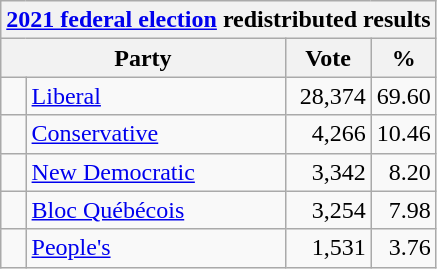<table class="wikitable">
<tr>
<th colspan="4"><a href='#'>2021 federal election</a> redistributed results</th>
</tr>
<tr>
<th bgcolor="#DDDDFF" width="130px" colspan="2">Party</th>
<th bgcolor="#DDDDFF" width="50px">Vote</th>
<th bgcolor="#DDDDFF" width="30px">%</th>
</tr>
<tr>
<td> </td>
<td><a href='#'>Liberal</a></td>
<td align=right>28,374</td>
<td align=right>69.60</td>
</tr>
<tr>
<td> </td>
<td><a href='#'>Conservative</a></td>
<td align=right>4,266</td>
<td align=right>10.46</td>
</tr>
<tr>
<td> </td>
<td><a href='#'>New Democratic</a></td>
<td align=right>3,342</td>
<td align=right>8.20</td>
</tr>
<tr>
<td> </td>
<td><a href='#'>Bloc Québécois</a></td>
<td align=right>3,254</td>
<td align=right>7.98</td>
</tr>
<tr>
<td> </td>
<td><a href='#'>People's</a></td>
<td align=right>1,531</td>
<td align=right>3.76</td>
</tr>
</table>
